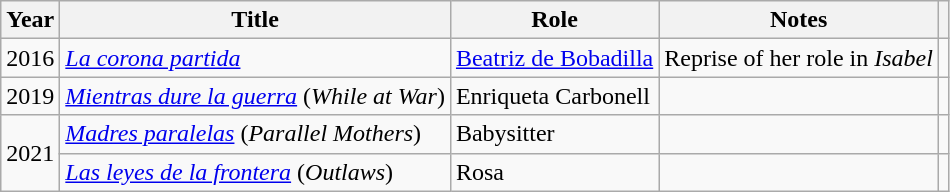<table class="wikitable sortable">
<tr>
<th>Year</th>
<th>Title</th>
<th>Role</th>
<th class="unsortable">Notes</th>
<th></th>
</tr>
<tr>
<td align = "center">2016</td>
<td><em><a href='#'>La corona partida</a></em></td>
<td><a href='#'>Beatriz de Bobadilla</a></td>
<td>Reprise of her role in <em>Isabel</em></td>
<td align = "center"></td>
</tr>
<tr>
<td align = "center">2019</td>
<td><em><a href='#'>Mientras dure la guerra</a></em> (<em>While at War</em>)</td>
<td>Enriqueta Carbonell</td>
<td></td>
<td align = "center"></td>
</tr>
<tr>
<td rowspan = 2 align = "center">2021</td>
<td><em><a href='#'>Madres paralelas</a></em> (<em>Parallel Mothers</em>)</td>
<td>Babysitter</td>
<td></td>
<td align = "center"></td>
</tr>
<tr>
<td><em><a href='#'>Las leyes de la frontera</a></em> (<em>Outlaws</em>)</td>
<td>Rosa</td>
<td></td>
<td align = "center"></td>
</tr>
</table>
